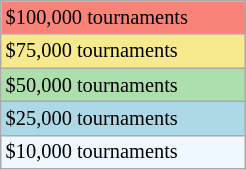<table class="wikitable" style="font-size:85%;" width=13%>
<tr style="background:#f88379;">
<td>$100,000 tournaments</td>
</tr>
<tr style="background:#f7e98e;">
<td>$75,000 tournaments</td>
</tr>
<tr style="background:#addfad;">
<td>$50,000 tournaments</td>
</tr>
<tr style="background:lightblue;">
<td>$25,000 tournaments</td>
</tr>
<tr style="background:#f0f8ff;">
<td>$10,000 tournaments</td>
</tr>
</table>
